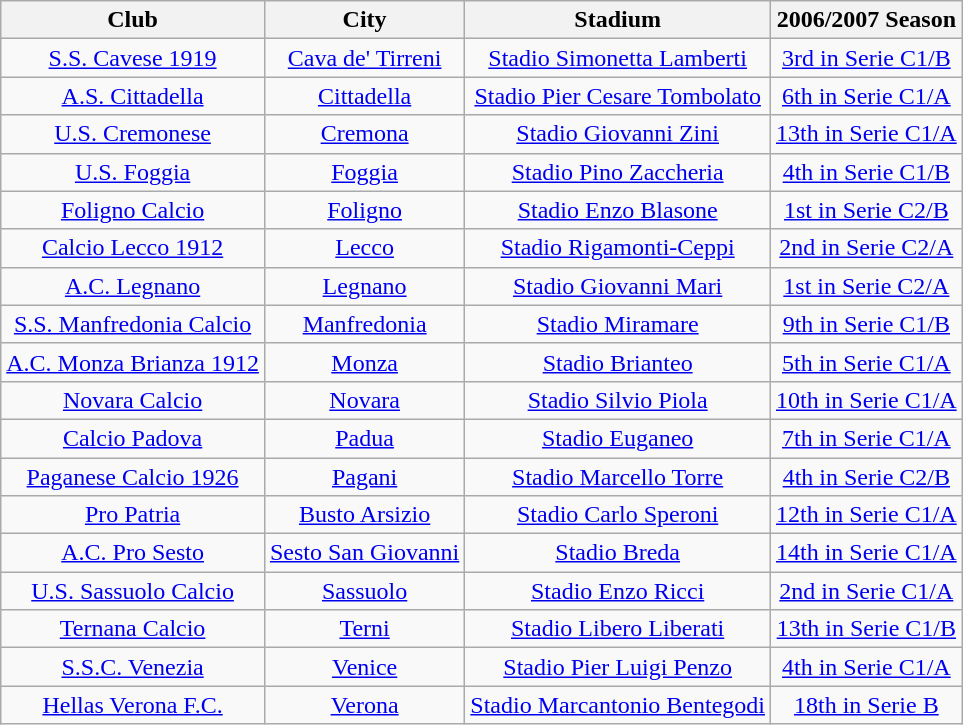<table class="wikitable" style="text-align: center;">
<tr>
<th>Club</th>
<th>City</th>
<th>Stadium</th>
<th>2006/2007 Season</th>
</tr>
<tr>
<td><a href='#'>S.S. Cavese 1919</a></td>
<td><a href='#'>Cava de' Tirreni</a></td>
<td><a href='#'>Stadio Simonetta Lamberti</a></td>
<td><a href='#'>3rd in Serie C1/B</a></td>
</tr>
<tr>
<td><a href='#'>A.S. Cittadella</a></td>
<td><a href='#'>Cittadella</a></td>
<td><a href='#'>Stadio Pier Cesare Tombolato</a></td>
<td><a href='#'>6th in Serie C1/A</a></td>
</tr>
<tr>
<td><a href='#'>U.S. Cremonese</a></td>
<td><a href='#'>Cremona</a></td>
<td><a href='#'>Stadio Giovanni Zini</a></td>
<td><a href='#'>13th in Serie C1/A</a></td>
</tr>
<tr>
<td><a href='#'>U.S. Foggia</a></td>
<td><a href='#'>Foggia</a></td>
<td><a href='#'>Stadio Pino Zaccheria</a></td>
<td><a href='#'>4th in Serie C1/B</a></td>
</tr>
<tr>
<td><a href='#'>Foligno Calcio</a></td>
<td><a href='#'>Foligno</a></td>
<td><a href='#'>Stadio Enzo Blasone</a></td>
<td><a href='#'>1st in Serie C2/B</a></td>
</tr>
<tr>
<td><a href='#'>Calcio Lecco 1912</a></td>
<td><a href='#'>Lecco</a></td>
<td><a href='#'>Stadio Rigamonti-Ceppi</a></td>
<td><a href='#'>2nd in Serie C2/A</a></td>
</tr>
<tr>
<td><a href='#'>A.C. Legnano</a></td>
<td><a href='#'>Legnano</a></td>
<td><a href='#'>Stadio Giovanni Mari</a></td>
<td><a href='#'>1st in Serie C2/A</a></td>
</tr>
<tr>
<td><a href='#'>S.S. Manfredonia Calcio</a></td>
<td><a href='#'>Manfredonia</a></td>
<td><a href='#'>Stadio Miramare</a></td>
<td><a href='#'>9th in Serie C1/B</a></td>
</tr>
<tr>
<td><a href='#'>A.C. Monza Brianza 1912</a></td>
<td><a href='#'>Monza</a></td>
<td><a href='#'>Stadio Brianteo</a></td>
<td><a href='#'>5th in Serie C1/A</a></td>
</tr>
<tr>
<td><a href='#'>Novara Calcio</a></td>
<td><a href='#'>Novara</a></td>
<td><a href='#'>Stadio Silvio Piola</a></td>
<td><a href='#'>10th in Serie C1/A</a></td>
</tr>
<tr>
<td><a href='#'>Calcio Padova</a></td>
<td><a href='#'>Padua</a></td>
<td><a href='#'>Stadio Euganeo</a></td>
<td><a href='#'>7th in Serie C1/A</a></td>
</tr>
<tr>
<td><a href='#'>Paganese Calcio 1926</a></td>
<td><a href='#'>Pagani</a></td>
<td><a href='#'>Stadio Marcello Torre</a></td>
<td><a href='#'>4th in Serie C2/B</a></td>
</tr>
<tr>
<td><a href='#'>Pro Patria</a></td>
<td><a href='#'>Busto Arsizio</a></td>
<td><a href='#'>Stadio Carlo Speroni</a></td>
<td><a href='#'>12th in Serie C1/A</a></td>
</tr>
<tr>
<td><a href='#'>A.C. Pro Sesto</a></td>
<td><a href='#'>Sesto San Giovanni</a></td>
<td><a href='#'>Stadio Breda</a></td>
<td><a href='#'>14th in Serie C1/A</a></td>
</tr>
<tr>
<td><a href='#'>U.S. Sassuolo Calcio</a></td>
<td><a href='#'>Sassuolo</a></td>
<td><a href='#'>Stadio Enzo Ricci</a></td>
<td><a href='#'>2nd in Serie C1/A</a></td>
</tr>
<tr>
<td><a href='#'>Ternana Calcio</a></td>
<td><a href='#'>Terni</a></td>
<td><a href='#'>Stadio Libero Liberati</a></td>
<td><a href='#'>13th in Serie C1/B</a></td>
</tr>
<tr>
<td><a href='#'>S.S.C. Venezia</a></td>
<td><a href='#'>Venice</a></td>
<td><a href='#'>Stadio Pier Luigi Penzo</a></td>
<td><a href='#'>4th in Serie C1/A</a></td>
</tr>
<tr>
<td><a href='#'>Hellas Verona F.C.</a></td>
<td><a href='#'>Verona</a></td>
<td><a href='#'>Stadio Marcantonio Bentegodi</a></td>
<td><a href='#'>18th in Serie B</a></td>
</tr>
</table>
